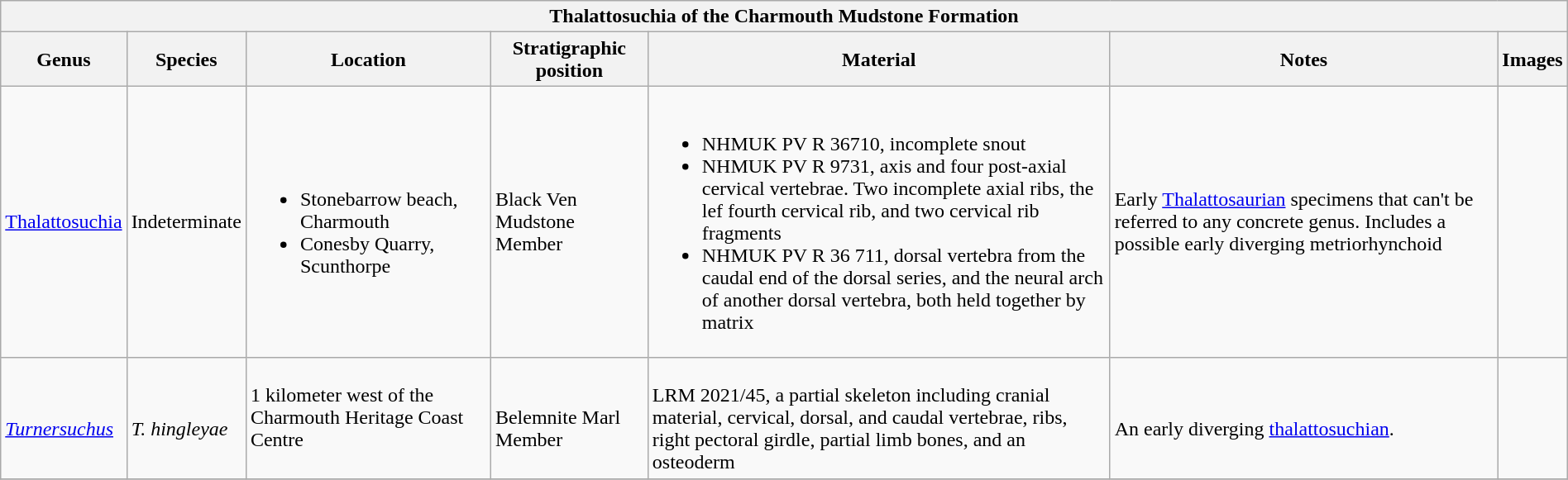<table class="wikitable" width="100%" align="center">
<tr>
<th colspan="7" align="center"><strong>Thalattosuchia of the Charmouth Mudstone Formation</strong></th>
</tr>
<tr>
<th>Genus</th>
<th>Species</th>
<th>Location</th>
<th>Stratigraphic position</th>
<th>Material</th>
<th>Notes</th>
<th>Images</th>
</tr>
<tr>
<td><a href='#'>Thalattosuchia</a></td>
<td>Indeterminate</td>
<td><br><ul><li>Stonebarrow beach, Charmouth</li><li>Conesby Quarry, Scunthorpe</li></ul></td>
<td>Black Ven Mudstone Member</td>
<td><br><ul><li>NHMUK PV R 36710, incomplete snout</li><li>NHMUK PV R 9731, axis and four post-axial cervical vertebrae. Two incomplete axial ribs, the lef fourth cervical rib, and two cervical rib fragments</li><li>NHMUK PV R 36 711, dorsal vertebra from the caudal end of the dorsal series, and the neural arch of another dorsal vertebra, both held together by matrix</li></ul></td>
<td>Early <a href='#'>Thalattosaurian</a> specimens that can't be referred to any concrete genus. Includes a possible early diverging metriorhynchoid</td>
<td></td>
</tr>
<tr>
<td><br><em><a href='#'>Turnersuchus</a></em></td>
<td><br><em>T. hingleyae</em></td>
<td>1 kilometer west of the Charmouth Heritage Coast Centre</td>
<td><br>Belemnite Marl Member</td>
<td><br>LRM 2021/45, a partial skeleton including cranial material, cervical, dorsal, and caudal vertebrae, ribs, right pectoral girdle, partial limb bones, and an osteoderm</td>
<td><br>An early diverging <a href='#'>thalattosuchian</a>.</td>
<td><br></td>
</tr>
<tr>
</tr>
</table>
